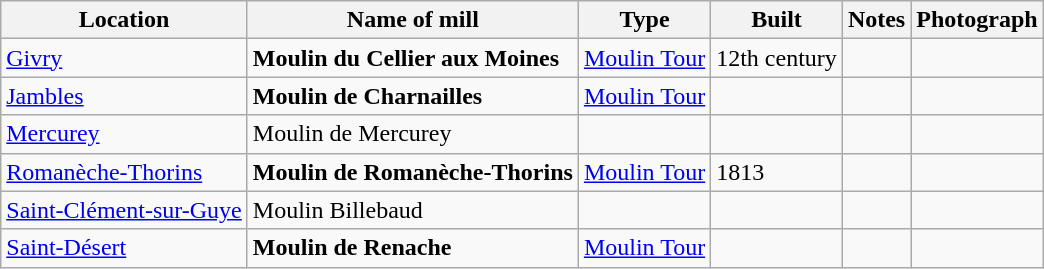<table class="wikitable">
<tr>
<th>Location</th>
<th>Name of mill</th>
<th>Type</th>
<th>Built</th>
<th>Notes</th>
<th>Photograph</th>
</tr>
<tr>
<td><a href='#'>Givry</a></td>
<td><strong>Moulin du Cellier aux Moines</strong></td>
<td><a href='#'>Moulin Tour</a></td>
<td>12th century</td>
<td> </td>
<td></td>
</tr>
<tr>
<td><a href='#'>Jambles</a></td>
<td><strong>Moulin de Charnailles</strong></td>
<td><a href='#'>Moulin Tour</a></td>
<td></td>
<td> </td>
<td></td>
</tr>
<tr>
<td><a href='#'>Mercurey</a></td>
<td>Moulin de Mercurey</td>
<td></td>
<td></td>
<td></td>
<td></td>
</tr>
<tr>
<td><a href='#'>Romanèche-Thorins</a></td>
<td><strong>Moulin de Romanèche-Thorins</strong></td>
<td><a href='#'>Moulin Tour</a></td>
<td>1813</td>
<td> </td>
<td></td>
</tr>
<tr>
<td><a href='#'>Saint-Clément-sur-Guye</a></td>
<td>Moulin Billebaud</td>
<td></td>
<td></td>
<td></td>
<td></td>
</tr>
<tr>
<td><a href='#'>Saint-Désert</a></td>
<td><strong>Moulin de Renache</strong></td>
<td><a href='#'>Moulin Tour</a></td>
<td></td>
<td> </td>
<td></td>
</tr>
</table>
